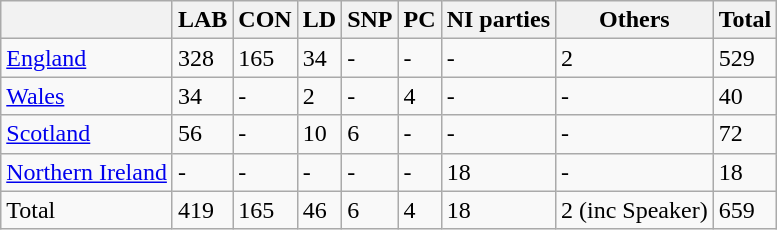<table class="wikitable">
<tr>
<th></th>
<th>LAB</th>
<th>CON</th>
<th>LD</th>
<th>SNP</th>
<th>PC</th>
<th>NI parties</th>
<th>Others</th>
<th>Total</th>
</tr>
<tr>
<td><a href='#'>England</a></td>
<td>328</td>
<td>165</td>
<td>34</td>
<td>-</td>
<td>-</td>
<td>-</td>
<td>2</td>
<td>529</td>
</tr>
<tr>
<td><a href='#'>Wales</a></td>
<td>34</td>
<td>-</td>
<td>2</td>
<td>-</td>
<td>4</td>
<td>-</td>
<td>-</td>
<td>40</td>
</tr>
<tr>
<td><a href='#'>Scotland</a></td>
<td>56</td>
<td>-</td>
<td>10</td>
<td>6</td>
<td>-</td>
<td>-</td>
<td>-</td>
<td>72</td>
</tr>
<tr>
<td><a href='#'>Northern Ireland</a></td>
<td>-</td>
<td>-</td>
<td>-</td>
<td>-</td>
<td>-</td>
<td>18</td>
<td>-</td>
<td>18</td>
</tr>
<tr>
<td>Total</td>
<td>419</td>
<td>165</td>
<td>46</td>
<td>6</td>
<td>4</td>
<td>18</td>
<td>2 (inc Speaker)</td>
<td>659</td>
</tr>
</table>
